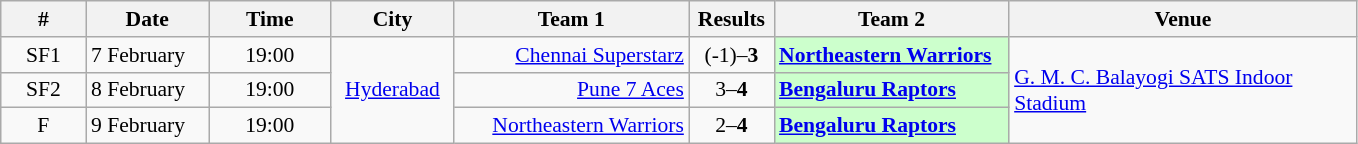<table class="wikitable" style="font-size:90%">
<tr>
<th width="50">#</th>
<th width="75">Date</th>
<th width="75">Time</th>
<th width="75">City</th>
<th width="150">Team 1</th>
<th width="50">Results</th>
<th width="150">Team 2</th>
<th width="225">Venue</th>
</tr>
<tr>
<td align="center">SF1</td>
<td>7 February</td>
<td align="center">19:00</td>
<td align="center" rowspan="3"><a href='#'>Hyderabad</a></td>
<td align="right"><a href='#'>Chennai Superstarz</a></td>
<td align="center">(-1)–<strong>3</strong></td>
<td align="left" bgcolor="#ccffcc"><strong><a href='#'>Northeastern Warriors</a></strong></td>
<td rowspan="3"><a href='#'>G. M. C. Balayogi SATS Indoor Stadium</a></td>
</tr>
<tr>
<td align="center">SF2</td>
<td>8 February</td>
<td align="center">19:00</td>
<td align="right"><a href='#'>Pune 7 Aces</a></td>
<td align="center">3–<strong>4</strong></td>
<td bgcolor="#ccffcc"><strong><a href='#'>Bengaluru Raptors</a></strong></td>
</tr>
<tr>
<td align="center">F</td>
<td>9 February</td>
<td align="center">19:00</td>
<td align="right"><a href='#'>Northeastern Warriors</a></td>
<td align="center">2–<strong>4</strong></td>
<td bgcolor="#ccffcc"><strong><a href='#'>Bengaluru Raptors</a></strong></td>
</tr>
</table>
